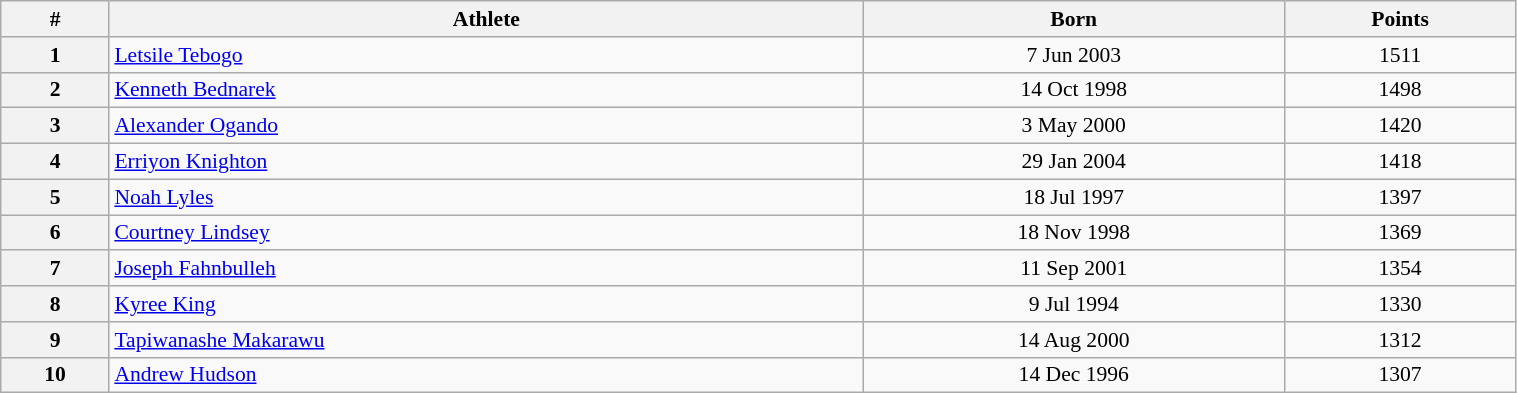<table class="wikitable" width=80% style="font-size:90%; text-align:center;">
<tr>
<th>#</th>
<th>Athlete</th>
<th>Born</th>
<th>Points</th>
</tr>
<tr>
<th>1</th>
<td align=left> <a href='#'>Letsile Tebogo</a></td>
<td>7 Jun 2003</td>
<td>1511</td>
</tr>
<tr>
<th>2</th>
<td align=left> <a href='#'>Kenneth Bednarek</a></td>
<td>14 Oct 1998</td>
<td>1498</td>
</tr>
<tr>
<th>3</th>
<td align=left> <a href='#'>Alexander Ogando</a></td>
<td>3 May 2000</td>
<td>1420</td>
</tr>
<tr>
<th>4</th>
<td align=left> <a href='#'>Erriyon Knighton</a></td>
<td>29 Jan 2004</td>
<td>1418</td>
</tr>
<tr>
<th>5</th>
<td align=left> <a href='#'>Noah Lyles</a></td>
<td>18 Jul 1997</td>
<td>1397</td>
</tr>
<tr>
<th>6</th>
<td align=left> <a href='#'>Courtney Lindsey</a></td>
<td>18 Nov 1998</td>
<td>1369</td>
</tr>
<tr>
<th>7</th>
<td align=left> <a href='#'>Joseph Fahnbulleh</a></td>
<td>11 Sep 2001</td>
<td>1354</td>
</tr>
<tr>
<th>8</th>
<td align=left> <a href='#'>Kyree King</a></td>
<td>9 Jul 1994</td>
<td>1330</td>
</tr>
<tr>
<th>9</th>
<td align=left> <a href='#'>Tapiwanashe Makarawu</a></td>
<td>14 Aug 2000</td>
<td>1312</td>
</tr>
<tr>
<th>10</th>
<td align=left> <a href='#'>Andrew Hudson</a></td>
<td>14 Dec 1996</td>
<td>1307</td>
</tr>
</table>
